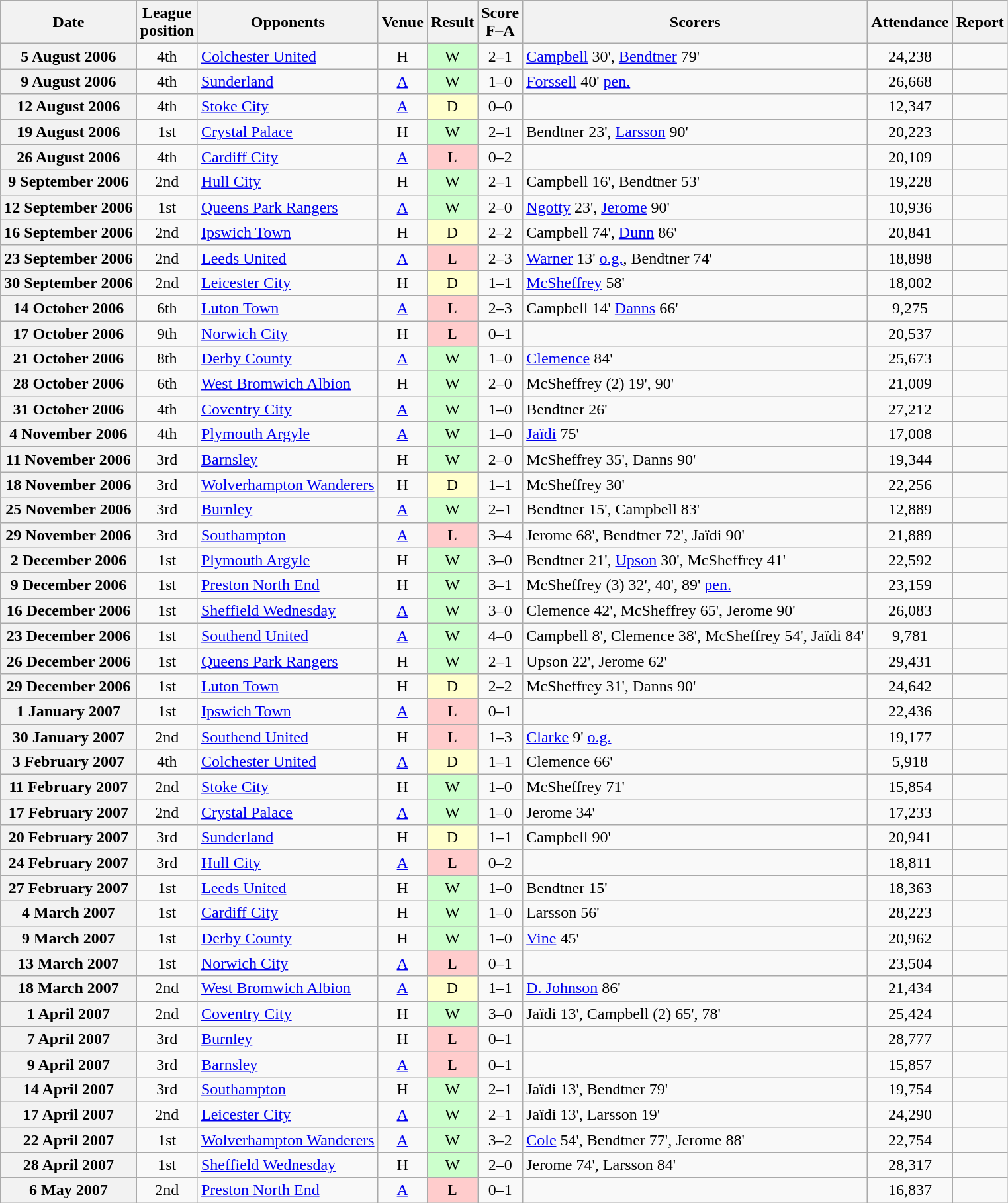<table class="wikitable plainrowheaders" style="text-align:center">
<tr>
<th scope="col">Date</th>
<th scope="col">League<br>position</th>
<th scope="col">Opponents</th>
<th scope="col">Venue</th>
<th scope="col">Result</th>
<th scope="col">Score<br>F–A</th>
<th scope="col">Scorers</th>
<th scope="col">Attendance</th>
<th scope="col">Report</th>
</tr>
<tr>
<th scope="row">5 August 2006</th>
<td>4th</td>
<td align="left"><a href='#'>Colchester United</a></td>
<td>H</td>
<td style="background:#cfc">W</td>
<td>2–1</td>
<td align="left"><a href='#'>Campbell</a> 30', <a href='#'>Bendtner</a> 79'</td>
<td>24,238</td>
<td></td>
</tr>
<tr>
<th scope="row">9 August 2006</th>
<td>4th</td>
<td align="left"><a href='#'>Sunderland</a></td>
<td><a href='#'>A</a></td>
<td style="background:#cfc">W</td>
<td>1–0</td>
<td align="left"><a href='#'>Forssell</a> 40' <a href='#'>pen.</a></td>
<td>26,668</td>
<td></td>
</tr>
<tr>
<th scope="row">12 August 2006</th>
<td>4th</td>
<td align="left"><a href='#'>Stoke City</a></td>
<td><a href='#'>A</a></td>
<td style="background:#ffc">D</td>
<td>0–0</td>
<td></td>
<td>12,347</td>
<td></td>
</tr>
<tr>
<th scope="row">19 August 2006</th>
<td>1st</td>
<td align="left"><a href='#'>Crystal Palace</a></td>
<td>H</td>
<td style="background:#cfc">W</td>
<td>2–1</td>
<td align="left">Bendtner 23', <a href='#'>Larsson</a> 90'</td>
<td>20,223</td>
<td></td>
</tr>
<tr>
<th scope="row">26 August 2006</th>
<td>4th</td>
<td align="left"><a href='#'>Cardiff City</a></td>
<td><a href='#'>A</a></td>
<td style="background:#fcc">L</td>
<td>0–2</td>
<td></td>
<td>20,109</td>
<td></td>
</tr>
<tr>
<th scope="row">9 September 2006</th>
<td>2nd</td>
<td align="left"><a href='#'>Hull City</a></td>
<td>H</td>
<td style="background:#cfc">W</td>
<td>2–1</td>
<td align="left">Campbell 16', Bendtner 53'</td>
<td>19,228</td>
<td></td>
</tr>
<tr>
<th scope="row">12 September 2006</th>
<td>1st</td>
<td align="left"><a href='#'>Queens Park Rangers</a></td>
<td><a href='#'>A</a></td>
<td style="background:#cfc">W</td>
<td>2–0</td>
<td align="left"><a href='#'>Ngotty</a> 23', <a href='#'>Jerome</a> 90'</td>
<td>10,936</td>
<td></td>
</tr>
<tr>
<th scope="row">16 September 2006</th>
<td>2nd</td>
<td align="left"><a href='#'>Ipswich Town</a></td>
<td>H</td>
<td style="background:#ffc">D</td>
<td>2–2</td>
<td align="left">Campbell 74', <a href='#'>Dunn</a> 86'</td>
<td>20,841</td>
<td></td>
</tr>
<tr>
<th scope="row">23 September 2006</th>
<td>2nd</td>
<td align="left"><a href='#'>Leeds United</a></td>
<td><a href='#'>A</a></td>
<td style="background:#fcc">L</td>
<td>2–3</td>
<td align="left"><a href='#'>Warner</a> 13' <a href='#'>o.g.</a>, Bendtner 74'</td>
<td>18,898</td>
<td></td>
</tr>
<tr>
<th scope="row">30 September 2006</th>
<td>2nd</td>
<td align="left"><a href='#'>Leicester City</a></td>
<td>H</td>
<td style="background:#ffc">D</td>
<td>1–1</td>
<td align="left"><a href='#'>McSheffrey</a> 58'</td>
<td>18,002</td>
<td></td>
</tr>
<tr>
<th scope="row">14 October 2006</th>
<td>6th</td>
<td align="left"><a href='#'>Luton Town</a></td>
<td><a href='#'>A</a></td>
<td style="background:#fcc">L</td>
<td>2–3</td>
<td align="left">Campbell 14' <a href='#'>Danns</a> 66'</td>
<td>9,275</td>
<td></td>
</tr>
<tr>
<th scope="row">17 October 2006</th>
<td>9th</td>
<td align="left"><a href='#'>Norwich City</a></td>
<td>H</td>
<td style="background:#fcc">L</td>
<td>0–1</td>
<td></td>
<td>20,537</td>
<td></td>
</tr>
<tr>
<th scope="row">21 October 2006</th>
<td>8th</td>
<td align="left"><a href='#'>Derby County</a></td>
<td><a href='#'>A</a></td>
<td style="background:#cfc">W</td>
<td>1–0</td>
<td align="left"><a href='#'>Clemence</a> 84'</td>
<td>25,673</td>
<td></td>
</tr>
<tr>
<th scope="row">28 October 2006</th>
<td>6th</td>
<td align="left"><a href='#'>West Bromwich Albion</a></td>
<td>H</td>
<td style="background:#cfc">W</td>
<td>2–0</td>
<td align="left">McSheffrey (2) 19', 90'</td>
<td>21,009</td>
<td></td>
</tr>
<tr>
<th scope="row">31 October 2006</th>
<td>4th</td>
<td align="left"><a href='#'>Coventry City</a></td>
<td><a href='#'>A</a></td>
<td style="background:#cfc">W</td>
<td>1–0</td>
<td align="left">Bendtner 26'</td>
<td>27,212</td>
<td></td>
</tr>
<tr>
<th scope="row">4 November 2006</th>
<td>4th</td>
<td align="left"><a href='#'>Plymouth Argyle</a></td>
<td><a href='#'>A</a></td>
<td style="background:#cfc">W</td>
<td>1–0</td>
<td align="left"><a href='#'>Jaïdi</a> 75'</td>
<td>17,008</td>
<td></td>
</tr>
<tr>
<th scope="row">11 November 2006</th>
<td>3rd</td>
<td align="left"><a href='#'>Barnsley</a></td>
<td>H</td>
<td style="background:#cfc">W</td>
<td>2–0</td>
<td align="left">McSheffrey 35', Danns 90'</td>
<td>19,344</td>
<td></td>
</tr>
<tr>
<th scope="row">18 November 2006</th>
<td>3rd</td>
<td align="left"><a href='#'>Wolverhampton Wanderers</a></td>
<td>H</td>
<td style="background:#ffc">D</td>
<td>1–1</td>
<td align="left">McSheffrey 30'</td>
<td>22,256</td>
<td></td>
</tr>
<tr>
<th scope="row">25 November 2006</th>
<td>3rd</td>
<td align="left"><a href='#'>Burnley</a></td>
<td><a href='#'>A</a></td>
<td style="background:#cfc">W</td>
<td>2–1</td>
<td align="left">Bendtner 15', Campbell 83'</td>
<td>12,889</td>
<td></td>
</tr>
<tr>
<th scope="row">29 November 2006</th>
<td>3rd</td>
<td align="left"><a href='#'>Southampton</a></td>
<td><a href='#'>A</a></td>
<td style="background:#fcc">L</td>
<td>3–4</td>
<td align="left">Jerome 68', Bendtner 72', Jaïdi 90'</td>
<td>21,889</td>
<td></td>
</tr>
<tr>
<th scope="row">2 December 2006</th>
<td>1st</td>
<td align="left"><a href='#'>Plymouth Argyle</a></td>
<td>H</td>
<td style="background:#cfc">W</td>
<td>3–0</td>
<td align="left">Bendtner 21', <a href='#'>Upson</a> 30', McSheffrey 41'</td>
<td>22,592</td>
<td></td>
</tr>
<tr>
<th scope="row">9 December 2006</th>
<td>1st</td>
<td align="left"><a href='#'>Preston North End</a></td>
<td>H</td>
<td style="background:#cfc">W</td>
<td>3–1</td>
<td align="left">McSheffrey (3) 32', 40', 89' <a href='#'>pen.</a></td>
<td>23,159</td>
<td></td>
</tr>
<tr>
<th scope="row">16 December 2006</th>
<td>1st</td>
<td align="left"><a href='#'>Sheffield Wednesday</a></td>
<td><a href='#'>A</a></td>
<td style="background:#cfc">W</td>
<td>3–0</td>
<td align="left">Clemence 42', McSheffrey 65', Jerome 90'</td>
<td>26,083</td>
<td></td>
</tr>
<tr>
<th scope="row">23 December 2006</th>
<td>1st</td>
<td align="left"><a href='#'>Southend United</a></td>
<td><a href='#'>A</a></td>
<td style="background:#cfc">W</td>
<td>4–0</td>
<td align="left">Campbell 8', Clemence 38', McSheffrey 54', Jaïdi 84'</td>
<td>9,781</td>
<td></td>
</tr>
<tr>
<th scope="row">26 December 2006</th>
<td>1st</td>
<td align="left"><a href='#'>Queens Park Rangers</a></td>
<td>H</td>
<td style="background:#cfc">W</td>
<td>2–1</td>
<td align="left">Upson 22', Jerome 62'</td>
<td>29,431</td>
<td></td>
</tr>
<tr>
<th scope="row">29 December 2006</th>
<td>1st</td>
<td align="left"><a href='#'>Luton Town</a></td>
<td>H</td>
<td style="background:#ffc">D</td>
<td>2–2</td>
<td align="left">McSheffrey 31', Danns 90'</td>
<td>24,642</td>
<td></td>
</tr>
<tr>
<th scope="row">1 January 2007</th>
<td>1st</td>
<td align="left"><a href='#'>Ipswich Town</a></td>
<td><a href='#'>A</a></td>
<td style="background:#fcc">L</td>
<td>0–1</td>
<td></td>
<td>22,436</td>
<td></td>
</tr>
<tr>
<th scope="row">30 January 2007</th>
<td>2nd</td>
<td align="left"><a href='#'>Southend United</a></td>
<td>H</td>
<td style="background:#fcc">L</td>
<td>1–3</td>
<td align="left"><a href='#'>Clarke</a> 9' <a href='#'>o.g.</a></td>
<td>19,177</td>
<td></td>
</tr>
<tr>
<th scope="row">3 February 2007</th>
<td>4th</td>
<td align="left"><a href='#'>Colchester United</a></td>
<td><a href='#'>A</a></td>
<td style="background:#ffc">D</td>
<td>1–1</td>
<td align="left">Clemence 66'</td>
<td>5,918</td>
<td></td>
</tr>
<tr>
<th scope="row">11 February 2007</th>
<td>2nd</td>
<td align="left"><a href='#'>Stoke City</a></td>
<td>H</td>
<td style="background:#cfc">W</td>
<td>1–0</td>
<td align="left">McSheffrey 71'</td>
<td>15,854</td>
<td></td>
</tr>
<tr>
<th scope="row">17 February 2007</th>
<td>2nd</td>
<td align="left"><a href='#'>Crystal Palace</a></td>
<td><a href='#'>A</a></td>
<td style="background:#cfc">W</td>
<td>1–0</td>
<td align="left">Jerome 34'</td>
<td>17,233</td>
<td></td>
</tr>
<tr>
<th scope="row">20 February 2007</th>
<td>3rd</td>
<td align="left"><a href='#'>Sunderland</a></td>
<td>H</td>
<td style="background:#ffc">D</td>
<td>1–1</td>
<td align="left">Campbell 90'</td>
<td>20,941</td>
<td></td>
</tr>
<tr>
<th scope="row">24 February 2007</th>
<td>3rd</td>
<td align="left"><a href='#'>Hull City</a></td>
<td><a href='#'>A</a></td>
<td style="background:#fcc">L</td>
<td>0–2</td>
<td></td>
<td>18,811</td>
<td></td>
</tr>
<tr>
<th scope="row">27 February 2007</th>
<td>1st</td>
<td align="left"><a href='#'>Leeds United</a></td>
<td>H</td>
<td style="background:#cfc">W</td>
<td>1–0</td>
<td align="left">Bendtner 15'</td>
<td>18,363</td>
<td></td>
</tr>
<tr>
<th scope="row">4 March 2007</th>
<td>1st</td>
<td align="left"><a href='#'>Cardiff City</a></td>
<td>H</td>
<td style="background:#cfc">W</td>
<td>1–0</td>
<td align="left">Larsson 56'</td>
<td>28,223</td>
<td></td>
</tr>
<tr>
<th scope="row">9 March 2007</th>
<td>1st</td>
<td align="left"><a href='#'>Derby County</a></td>
<td>H</td>
<td style="background:#cfc">W</td>
<td>1–0</td>
<td align="left"><a href='#'>Vine</a> 45'</td>
<td>20,962</td>
<td></td>
</tr>
<tr>
<th scope="row">13 March 2007</th>
<td>1st</td>
<td align="left"><a href='#'>Norwich City</a></td>
<td><a href='#'>A</a></td>
<td style="background:#fcc">L</td>
<td>0–1</td>
<td></td>
<td>23,504</td>
<td></td>
</tr>
<tr>
<th scope="row">18 March 2007</th>
<td>2nd</td>
<td align="left"><a href='#'>West Bromwich Albion</a></td>
<td><a href='#'>A</a></td>
<td style="background:#ffc">D</td>
<td>1–1</td>
<td align="left"><a href='#'>D. Johnson</a> 86'</td>
<td>21,434</td>
<td></td>
</tr>
<tr>
<th scope="row">1 April 2007</th>
<td>2nd</td>
<td align="left"><a href='#'>Coventry City</a></td>
<td>H</td>
<td style="background:#cfc">W</td>
<td>3–0</td>
<td align="left">Jaïdi 13', Campbell (2) 65', 78'</td>
<td>25,424</td>
<td></td>
</tr>
<tr>
<th scope="row">7 April 2007</th>
<td>3rd</td>
<td align="left"><a href='#'>Burnley</a></td>
<td>H</td>
<td style="background:#fcc">L</td>
<td>0–1</td>
<td></td>
<td>28,777</td>
<td></td>
</tr>
<tr>
<th scope="row">9 April 2007</th>
<td>3rd</td>
<td align="left"><a href='#'>Barnsley</a></td>
<td><a href='#'>A</a></td>
<td style="background:#fcc">L</td>
<td>0–1</td>
<td></td>
<td>15,857</td>
<td></td>
</tr>
<tr>
<th scope="row">14 April 2007</th>
<td>3rd</td>
<td align="left"><a href='#'>Southampton</a></td>
<td>H</td>
<td style="background:#cfc">W</td>
<td>2–1</td>
<td align="left">Jaïdi 13', Bendtner 79'</td>
<td>19,754</td>
<td></td>
</tr>
<tr>
<th scope="row">17 April 2007</th>
<td>2nd</td>
<td align="left"><a href='#'>Leicester City</a></td>
<td><a href='#'>A</a></td>
<td style="background:#cfc">W</td>
<td>2–1</td>
<td align="left">Jaïdi 13', Larsson 19'</td>
<td>24,290</td>
<td></td>
</tr>
<tr>
<th scope="row">22 April 2007</th>
<td>1st</td>
<td align="left"><a href='#'>Wolverhampton Wanderers</a></td>
<td><a href='#'>A</a></td>
<td style="background:#cfc">W</td>
<td>3–2</td>
<td align="left"><a href='#'>Cole</a> 54', Bendtner 77', Jerome 88'</td>
<td>22,754</td>
<td></td>
</tr>
<tr>
<th scope="row">28 April 2007</th>
<td>1st</td>
<td align="left"><a href='#'>Sheffield Wednesday</a></td>
<td>H</td>
<td style="background:#cfc">W</td>
<td>2–0</td>
<td align="left">Jerome 74', Larsson 84'</td>
<td>28,317</td>
<td></td>
</tr>
<tr>
<th scope="row">6 May 2007</th>
<td>2nd</td>
<td align="left"><a href='#'>Preston North End</a></td>
<td><a href='#'>A</a></td>
<td style="background:#fcc">L</td>
<td>0–1</td>
<td></td>
<td>16,837</td>
<td></td>
</tr>
</table>
